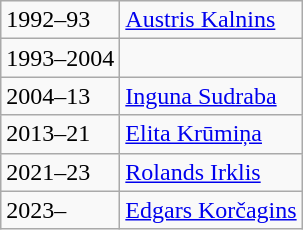<table class="wikitable">
<tr>
<td>1992–93</td>
<td><a href='#'>Austris Kalnins</a></td>
</tr>
<tr>
<td>1993–2004</td>
<td></td>
</tr>
<tr>
<td>2004–13</td>
<td><a href='#'>Inguna Sudraba</a></td>
</tr>
<tr>
<td>2013–21</td>
<td><a href='#'>Elita Krūmiņa</a></td>
</tr>
<tr>
<td>2021–23</td>
<td><a href='#'>Rolands Irklis</a></td>
</tr>
<tr>
<td>2023–</td>
<td><a href='#'>Edgars Korčagins</a></td>
</tr>
</table>
